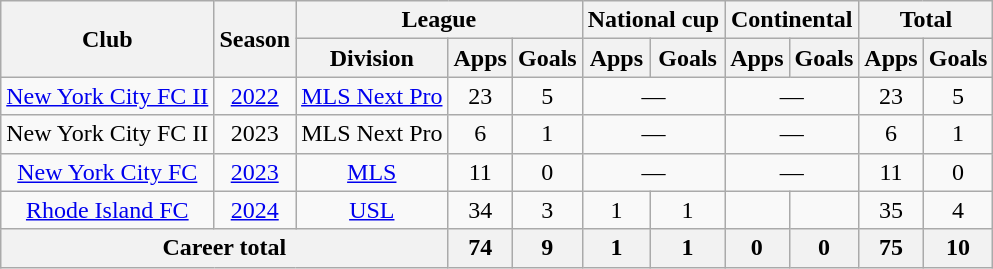<table class="wikitable" style="text-align:center">
<tr>
<th rowspan="2">Club</th>
<th rowspan="2">Season</th>
<th colspan="3">League</th>
<th colspan="2">National cup</th>
<th colspan="2">Continental</th>
<th colspan="2">Total</th>
</tr>
<tr>
<th>Division</th>
<th>Apps</th>
<th>Goals</th>
<th>Apps</th>
<th>Goals</th>
<th>Apps</th>
<th>Goals</th>
<th>Apps</th>
<th>Goals</th>
</tr>
<tr>
<td><a href='#'>New York City FC II</a></td>
<td><a href='#'>2022</a></td>
<td><a href='#'>MLS Next Pro</a></td>
<td>23</td>
<td>5</td>
<td colspan="2">—</td>
<td colspan=2>—</td>
<td>23</td>
<td>5</td>
</tr>
<tr>
<td>New York City FC II</td>
<td>2023</td>
<td>MLS Next Pro</td>
<td>6</td>
<td>1</td>
<td colspan="2">—</td>
<td colspan="2">—</td>
<td>6</td>
<td>1</td>
</tr>
<tr>
<td><a href='#'>New York City FC</a></td>
<td><a href='#'>2023</a></td>
<td><a href='#'>MLS</a></td>
<td>11</td>
<td>0</td>
<td colspan="2">—</td>
<td colspan="2">—</td>
<td>11</td>
<td>0</td>
</tr>
<tr>
<td><a href='#'>Rhode Island FC</a></td>
<td><a href='#'>2024</a></td>
<td><a href='#'>USL</a></td>
<td>34</td>
<td>3</td>
<td>1</td>
<td>1</td>
<td></td>
<td></td>
<td>35</td>
<td>4</td>
</tr>
<tr>
<th colspan="3">Career total</th>
<th>74</th>
<th>9</th>
<th>1</th>
<th>1</th>
<th>0</th>
<th>0</th>
<th>75</th>
<th>10</th>
</tr>
</table>
